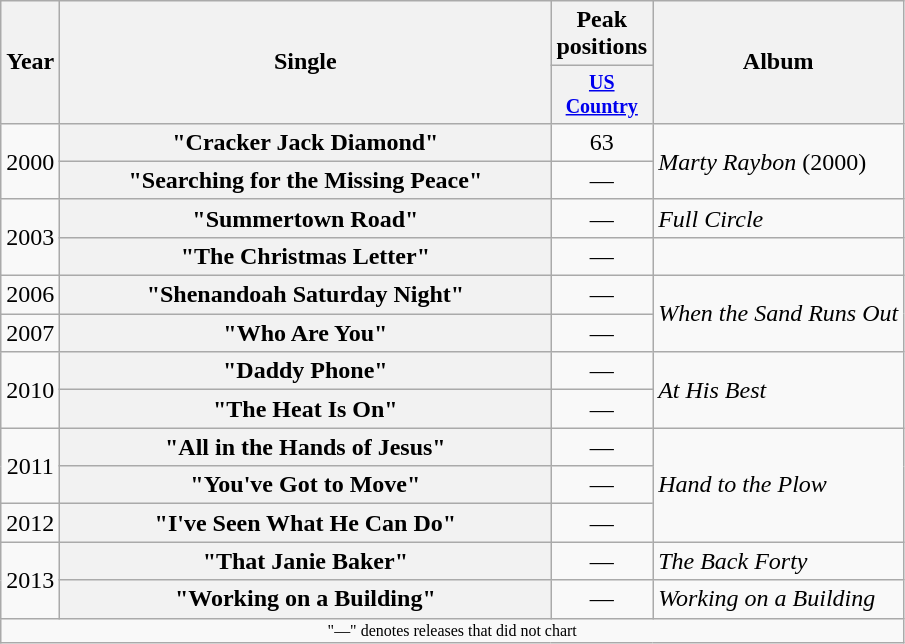<table class="wikitable plainrowheaders" style="text-align:center;">
<tr>
<th rowspan="2">Year</th>
<th rowspan="2" style="width:20em;">Single</th>
<th>Peak positions</th>
<th rowspan="2">Album</th>
</tr>
<tr style="font-size:smaller;">
<th style="width:60px;"><a href='#'>US Country</a></th>
</tr>
<tr>
<td rowspan="2">2000</td>
<th scope="row">"Cracker Jack Diamond"</th>
<td>63</td>
<td align="left" rowspan="2"><em>Marty Raybon</em> (2000)</td>
</tr>
<tr>
<th scope="row">"Searching for the Missing Peace"</th>
<td>—</td>
</tr>
<tr>
<td rowspan="2">2003</td>
<th scope="row">"Summertown Road"</th>
<td>—</td>
<td style="text-align:left;"><em>Full Circle</em></td>
</tr>
<tr>
<th scope="row">"The Christmas Letter"</th>
<td>—</td>
<td></td>
</tr>
<tr>
<td>2006</td>
<th scope="row">"Shenandoah Saturday Night"</th>
<td>—</td>
<td align="left" rowspan="2"><em>When the Sand Runs Out</em></td>
</tr>
<tr>
<td>2007</td>
<th scope="row">"Who Are You"</th>
<td>—</td>
</tr>
<tr>
<td rowspan="2">2010</td>
<th scope="row">"Daddy Phone"</th>
<td>—</td>
<td align="left" rowspan="2"><em>At His Best</em></td>
</tr>
<tr>
<th scope="row">"The Heat Is On"</th>
<td>—</td>
</tr>
<tr>
<td rowspan="2">2011</td>
<th scope="row">"All in the Hands of Jesus"</th>
<td>—</td>
<td align="left" rowspan="3"><em>Hand to the Plow</em></td>
</tr>
<tr>
<th scope="row">"You've Got to Move"</th>
<td>—</td>
</tr>
<tr>
<td>2012</td>
<th scope="row">"I've Seen What He Can Do"</th>
<td>—</td>
</tr>
<tr>
<td rowspan="2">2013</td>
<th scope="row">"That Janie Baker"</th>
<td>—</td>
<td align="left"><em>The Back Forty</em></td>
</tr>
<tr>
<th scope="row">"Working on a Building" </th>
<td>—</td>
<td align="left"><em>Working on a Building</em></td>
</tr>
<tr>
<td colspan="4" style="font-size:8pt">"—" denotes releases that did not chart</td>
</tr>
</table>
